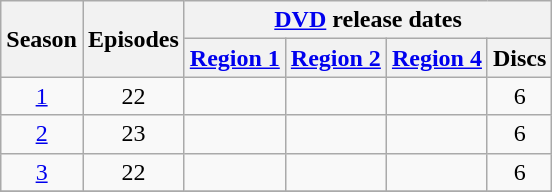<table class="wikitable plainrowheaders" style="text-align: center;">
<tr>
<th scope="col" rowspan="2">Season</th>
<th scope="col" rowspan="2">Episodes</th>
<th scope="col" colspan="5"><a href='#'>DVD</a> release dates</th>
</tr>
<tr>
<th scope="col"><a href='#'>Region 1</a></th>
<th scope="col"><a href='#'>Region 2</a></th>
<th scope="col"><a href='#'>Region 4</a></th>
<th scope="col">Discs</th>
</tr>
<tr>
<td scope="row"><a href='#'>1</a></td>
<td>22</td>
<td></td>
<td></td>
<td></td>
<td>6</td>
</tr>
<tr>
<td scope="row"><a href='#'>2</a></td>
<td>23</td>
<td></td>
<td></td>
<td></td>
<td>6</td>
</tr>
<tr>
<td scope="row"><a href='#'>3</a></td>
<td>22</td>
<td></td>
<td></td>
<td></td>
<td>6</td>
</tr>
<tr>
</tr>
</table>
